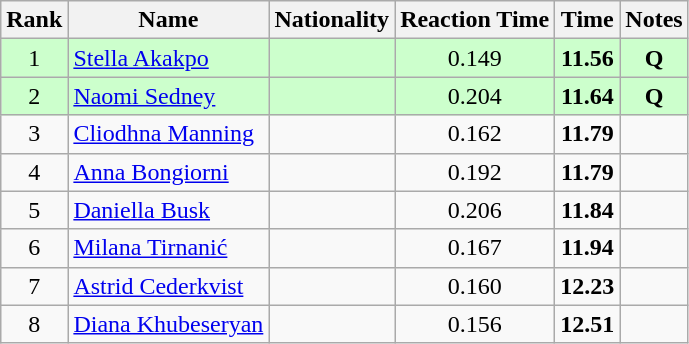<table class="wikitable sortable" style="text-align:center">
<tr>
<th>Rank</th>
<th>Name</th>
<th>Nationality</th>
<th>Reaction Time</th>
<th>Time</th>
<th>Notes</th>
</tr>
<tr bgcolor=ccffcc>
<td>1</td>
<td align=left><a href='#'>Stella Akakpo</a></td>
<td align=left></td>
<td>0.149</td>
<td><strong>11.56</strong></td>
<td><strong>Q</strong></td>
</tr>
<tr bgcolor=ccffcc>
<td>2</td>
<td align=left><a href='#'>Naomi Sedney</a></td>
<td align=left></td>
<td>0.204</td>
<td><strong>11.64</strong></td>
<td><strong>Q</strong></td>
</tr>
<tr>
<td>3</td>
<td align=left><a href='#'>Cliodhna Manning</a></td>
<td align=left></td>
<td>0.162</td>
<td><strong>11.79</strong></td>
<td></td>
</tr>
<tr>
<td>4</td>
<td align=left><a href='#'>Anna Bongiorni</a></td>
<td align=left></td>
<td>0.192</td>
<td><strong>11.79</strong></td>
<td></td>
</tr>
<tr>
<td>5</td>
<td align=left><a href='#'>Daniella Busk</a></td>
<td align=left></td>
<td>0.206</td>
<td><strong>11.84</strong></td>
<td></td>
</tr>
<tr>
<td>6</td>
<td align=left><a href='#'>Milana Tirnanić</a></td>
<td align=left></td>
<td>0.167</td>
<td><strong>11.94</strong></td>
<td></td>
</tr>
<tr>
<td>7</td>
<td align=left><a href='#'>Astrid Cederkvist</a></td>
<td align=left></td>
<td>0.160</td>
<td><strong>12.23</strong></td>
<td></td>
</tr>
<tr>
<td>8</td>
<td align=left><a href='#'>Diana Khubeseryan</a></td>
<td align=left></td>
<td>0.156</td>
<td><strong>12.51</strong></td>
<td></td>
</tr>
</table>
